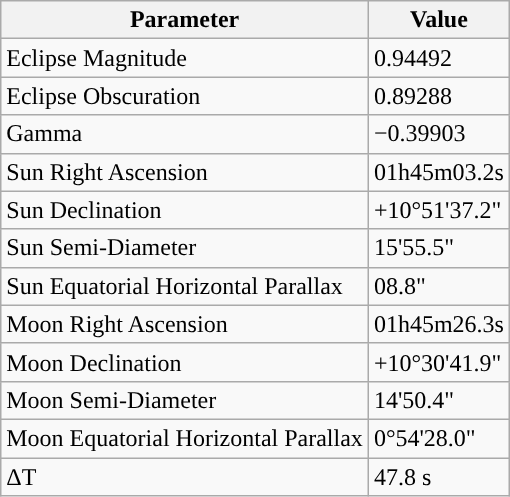<table class="wikitable">
<tr>
<th>Parameter</th>
<th>Value</th>
</tr>
<tr>
<td>Eclipse Magnitude</td>
<td>0.94492</td>
</tr>
<tr>
<td>Eclipse Obscuration</td>
<td>0.89288</td>
</tr>
<tr>
<td>Gamma</td>
<td>−0.39903</td>
</tr>
<tr>
<td>Sun Right Ascension</td>
<td>01h45m03.2s</td>
</tr>
<tr>
<td>Sun Declination</td>
<td>+10°51'37.2"</td>
</tr>
<tr>
<td>Sun Semi-Diameter</td>
<td>15'55.5"</td>
</tr>
<tr>
<td>Sun Equatorial Horizontal Parallax</td>
<td>08.8"</td>
</tr>
<tr>
<td>Moon Right Ascension</td>
<td>01h45m26.3s</td>
</tr>
<tr>
<td>Moon Declination</td>
<td>+10°30'41.9"</td>
</tr>
<tr>
<td>Moon Semi-Diameter</td>
<td>14'50.4"</td>
</tr>
<tr>
<td>Moon Equatorial Horizontal Parallax</td>
<td>0°54'28.0"</td>
</tr>
<tr>
<td>ΔT</td>
<td>47.8 s</td>
</tr>
</table>
